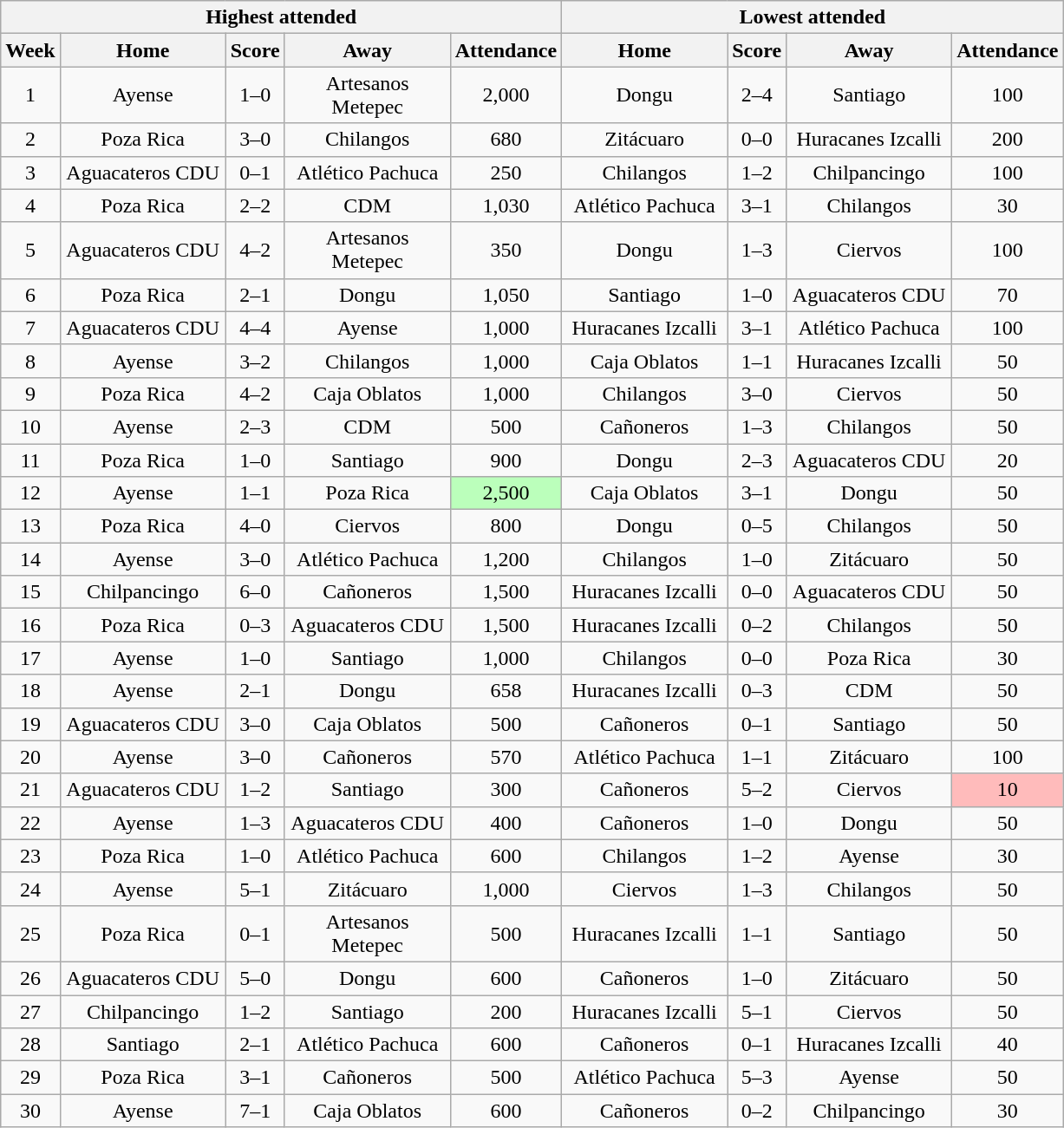<table class="wikitable" style="text-align:center">
<tr>
<th colspan=5>Highest attended</th>
<th colspan=4>Lowest attended</th>
</tr>
<tr>
<th>Week</th>
<th class="unsortable" width=120>Home</th>
<th>Score</th>
<th class="unsortable" width=120>Away</th>
<th>Attendance</th>
<th class="unsortable" width=120>Home</th>
<th>Score</th>
<th class="unsortable" width=120>Away</th>
<th>Attendance</th>
</tr>
<tr>
<td>1</td>
<td>Ayense</td>
<td>1–0</td>
<td>Artesanos Metepec</td>
<td>2,000</td>
<td>Dongu</td>
<td>2–4</td>
<td>Santiago</td>
<td>100</td>
</tr>
<tr>
<td>2</td>
<td>Poza Rica</td>
<td>3–0</td>
<td>Chilangos</td>
<td>680</td>
<td>Zitácuaro</td>
<td>0–0</td>
<td>Huracanes Izcalli</td>
<td>200</td>
</tr>
<tr>
<td>3</td>
<td>Aguacateros CDU</td>
<td>0–1</td>
<td>Atlético Pachuca</td>
<td>250</td>
<td>Chilangos</td>
<td>1–2</td>
<td>Chilpancingo</td>
<td>100</td>
</tr>
<tr>
<td>4</td>
<td>Poza Rica</td>
<td>2–2</td>
<td>CDM</td>
<td>1,030</td>
<td>Atlético Pachuca</td>
<td>3–1</td>
<td>Chilangos</td>
<td>30</td>
</tr>
<tr>
<td>5</td>
<td>Aguacateros CDU</td>
<td>4–2</td>
<td>Artesanos Metepec</td>
<td>350</td>
<td>Dongu</td>
<td>1–3</td>
<td>Ciervos</td>
<td>100</td>
</tr>
<tr>
<td>6</td>
<td>Poza Rica</td>
<td>2–1</td>
<td>Dongu</td>
<td>1,050</td>
<td>Santiago</td>
<td>1–0</td>
<td>Aguacateros CDU</td>
<td>70</td>
</tr>
<tr>
<td>7</td>
<td>Aguacateros CDU</td>
<td>4–4</td>
<td>Ayense</td>
<td>1,000</td>
<td>Huracanes Izcalli</td>
<td>3–1</td>
<td>Atlético Pachuca</td>
<td>100</td>
</tr>
<tr>
<td>8</td>
<td>Ayense</td>
<td>3–2</td>
<td>Chilangos</td>
<td>1,000</td>
<td>Caja Oblatos</td>
<td>1–1</td>
<td>Huracanes Izcalli</td>
<td>50</td>
</tr>
<tr>
<td>9</td>
<td>Poza Rica</td>
<td>4–2</td>
<td>Caja Oblatos</td>
<td>1,000</td>
<td>Chilangos</td>
<td>3–0</td>
<td>Ciervos</td>
<td>50</td>
</tr>
<tr>
<td>10</td>
<td>Ayense</td>
<td>2–3</td>
<td>CDM</td>
<td>500</td>
<td>Cañoneros</td>
<td>1–3</td>
<td>Chilangos</td>
<td>50</td>
</tr>
<tr>
<td>11</td>
<td>Poza Rica</td>
<td>1–0</td>
<td>Santiago</td>
<td>900</td>
<td>Dongu</td>
<td>2–3</td>
<td>Aguacateros CDU</td>
<td>20</td>
</tr>
<tr>
<td>12</td>
<td>Ayense</td>
<td>1–1</td>
<td>Poza Rica</td>
<td bgcolor=BBFFBB>2,500</td>
<td>Caja Oblatos</td>
<td>3–1</td>
<td>Dongu</td>
<td>50</td>
</tr>
<tr>
<td>13</td>
<td>Poza Rica</td>
<td>4–0</td>
<td>Ciervos</td>
<td>800</td>
<td>Dongu</td>
<td>0–5</td>
<td>Chilangos</td>
<td>50</td>
</tr>
<tr>
<td>14</td>
<td>Ayense</td>
<td>3–0</td>
<td>Atlético Pachuca</td>
<td>1,200</td>
<td>Chilangos</td>
<td>1–0</td>
<td>Zitácuaro</td>
<td>50</td>
</tr>
<tr>
<td>15</td>
<td>Chilpancingo</td>
<td>6–0</td>
<td>Cañoneros</td>
<td>1,500</td>
<td>Huracanes Izcalli</td>
<td>0–0</td>
<td>Aguacateros CDU</td>
<td>50</td>
</tr>
<tr>
<td>16</td>
<td>Poza Rica</td>
<td>0–3</td>
<td>Aguacateros CDU</td>
<td>1,500</td>
<td>Huracanes Izcalli</td>
<td>0–2</td>
<td>Chilangos</td>
<td>50</td>
</tr>
<tr>
<td>17</td>
<td>Ayense</td>
<td>1–0</td>
<td>Santiago</td>
<td>1,000</td>
<td>Chilangos</td>
<td>0–0</td>
<td>Poza Rica</td>
<td>30</td>
</tr>
<tr>
<td>18</td>
<td>Ayense</td>
<td>2–1</td>
<td>Dongu</td>
<td>658</td>
<td>Huracanes Izcalli</td>
<td>0–3</td>
<td>CDM</td>
<td>50</td>
</tr>
<tr>
<td>19</td>
<td>Aguacateros CDU</td>
<td>3–0</td>
<td>Caja Oblatos</td>
<td>500</td>
<td>Cañoneros</td>
<td>0–1</td>
<td>Santiago</td>
<td>50</td>
</tr>
<tr>
<td>20</td>
<td>Ayense</td>
<td>3–0</td>
<td>Cañoneros</td>
<td>570</td>
<td>Atlético Pachuca</td>
<td>1–1</td>
<td>Zitácuaro</td>
<td>100</td>
</tr>
<tr>
<td>21</td>
<td>Aguacateros CDU</td>
<td>1–2</td>
<td>Santiago</td>
<td>300</td>
<td>Cañoneros</td>
<td>5–2</td>
<td>Ciervos</td>
<td bgcolor=FFBBBB>10</td>
</tr>
<tr>
<td>22</td>
<td>Ayense</td>
<td>1–3</td>
<td>Aguacateros CDU</td>
<td>400</td>
<td>Cañoneros</td>
<td>1–0</td>
<td>Dongu</td>
<td>50</td>
</tr>
<tr>
<td>23</td>
<td>Poza Rica</td>
<td>1–0</td>
<td>Atlético Pachuca</td>
<td>600</td>
<td>Chilangos</td>
<td>1–2</td>
<td>Ayense</td>
<td>30</td>
</tr>
<tr>
<td>24</td>
<td>Ayense</td>
<td>5–1</td>
<td>Zitácuaro</td>
<td>1,000</td>
<td>Ciervos</td>
<td>1–3</td>
<td>Chilangos</td>
<td>50</td>
</tr>
<tr>
<td>25</td>
<td>Poza Rica</td>
<td>0–1</td>
<td>Artesanos Metepec</td>
<td>500</td>
<td>Huracanes Izcalli</td>
<td>1–1</td>
<td>Santiago</td>
<td>50</td>
</tr>
<tr>
<td>26</td>
<td>Aguacateros CDU</td>
<td>5–0</td>
<td>Dongu</td>
<td>600</td>
<td>Cañoneros</td>
<td>1–0</td>
<td>Zitácuaro</td>
<td>50</td>
</tr>
<tr>
<td>27</td>
<td>Chilpancingo</td>
<td>1–2</td>
<td>Santiago</td>
<td>200</td>
<td>Huracanes Izcalli</td>
<td>5–1</td>
<td>Ciervos</td>
<td>50</td>
</tr>
<tr>
<td>28</td>
<td>Santiago</td>
<td>2–1</td>
<td>Atlético Pachuca</td>
<td>600</td>
<td>Cañoneros</td>
<td>0–1</td>
<td>Huracanes Izcalli</td>
<td>40</td>
</tr>
<tr>
<td>29</td>
<td>Poza Rica</td>
<td>3–1</td>
<td>Cañoneros</td>
<td>500</td>
<td>Atlético Pachuca</td>
<td>5–3</td>
<td>Ayense</td>
<td>50</td>
</tr>
<tr>
<td>30</td>
<td>Ayense</td>
<td>7–1</td>
<td>Caja Oblatos</td>
<td>600</td>
<td>Cañoneros</td>
<td>0–2</td>
<td>Chilpancingo</td>
<td>30</td>
</tr>
</table>
